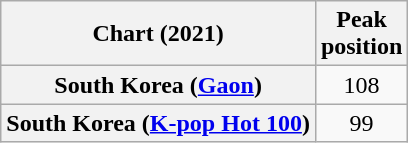<table class="wikitable plainrowheaders" style="text-align:center">
<tr>
<th scope="col">Chart (2021)</th>
<th scope="col">Peak<br>position</th>
</tr>
<tr>
<th scope="row">South Korea (<a href='#'>Gaon</a>)</th>
<td>108</td>
</tr>
<tr>
<th scope="row">South Korea (<a href='#'>K-pop Hot 100</a>)</th>
<td>99</td>
</tr>
</table>
